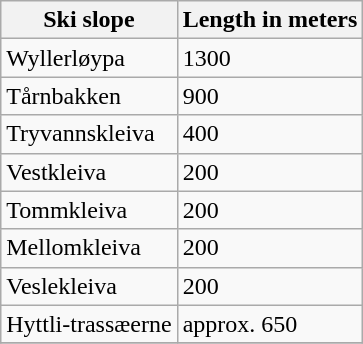<table class="wikitable">
<tr>
<th>Ski slope</th>
<th>Length in meters</th>
</tr>
<tr>
<td>Wyllerløypa</td>
<td>1300</td>
</tr>
<tr>
<td>Tårnbakken</td>
<td>900</td>
</tr>
<tr>
<td>Tryvannskleiva</td>
<td>400</td>
</tr>
<tr>
<td>Vestkleiva</td>
<td>200</td>
</tr>
<tr>
<td>Tommkleiva</td>
<td>200</td>
</tr>
<tr>
<td>Mellomkleiva</td>
<td>200</td>
</tr>
<tr>
<td>Veslekleiva</td>
<td>200</td>
</tr>
<tr>
<td>Hyttli-trassæerne</td>
<td>approx. 650</td>
</tr>
<tr>
</tr>
</table>
